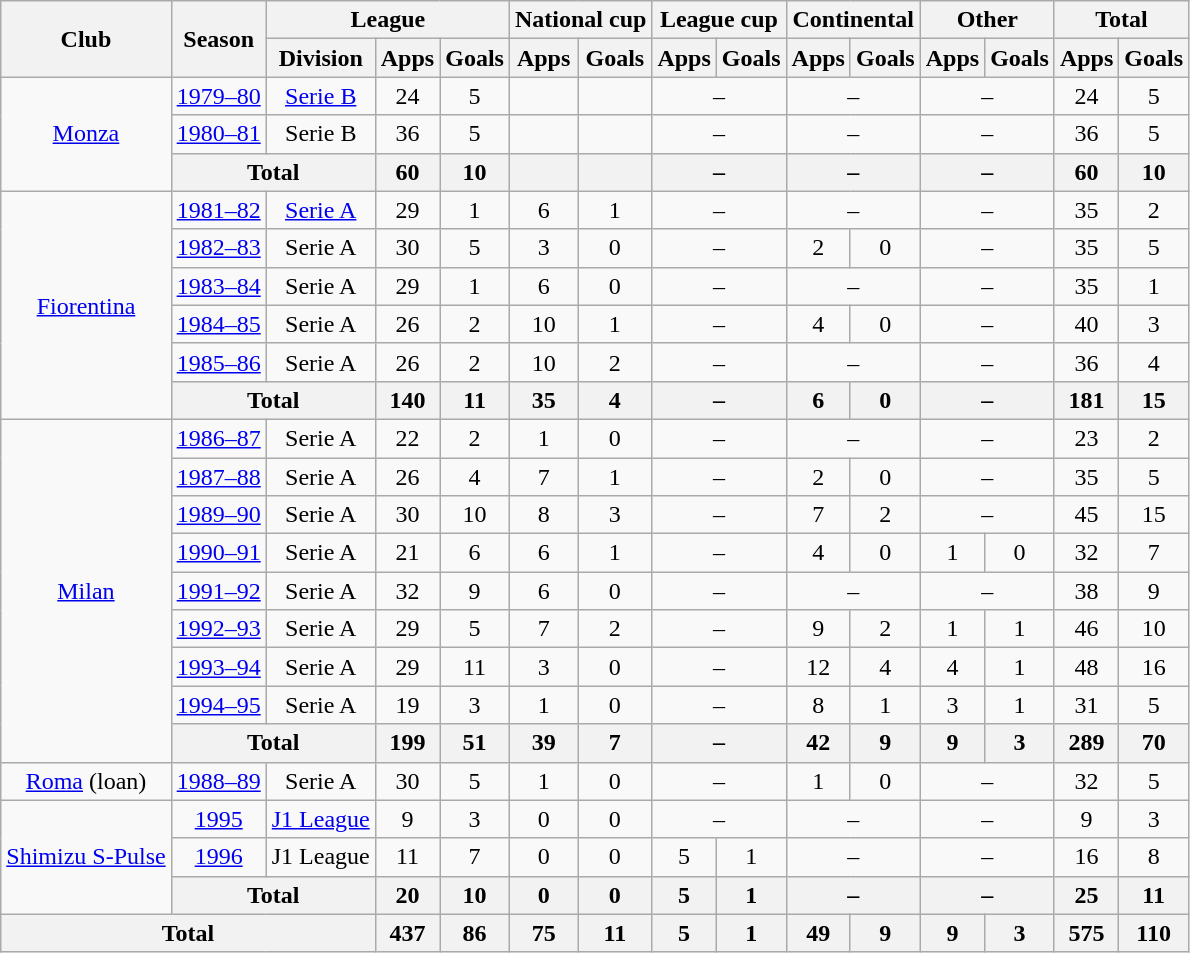<table class="wikitable" style="text-align:center">
<tr>
<th rowspan="2">Club</th>
<th rowspan="2">Season</th>
<th colspan="3">League</th>
<th colspan="2">National cup</th>
<th colspan="2">League cup</th>
<th colspan="2">Continental</th>
<th colspan="2">Other</th>
<th colspan="2">Total</th>
</tr>
<tr>
<th>Division</th>
<th>Apps</th>
<th>Goals</th>
<th>Apps</th>
<th>Goals</th>
<th>Apps</th>
<th>Goals</th>
<th>Apps</th>
<th>Goals</th>
<th>Apps</th>
<th>Goals</th>
<th>Apps</th>
<th>Goals</th>
</tr>
<tr>
<td rowspan="3"><a href='#'>Monza</a></td>
<td><a href='#'>1979–80</a></td>
<td><a href='#'>Serie B</a></td>
<td>24</td>
<td>5</td>
<td></td>
<td></td>
<td colspan="2">–</td>
<td colspan="2">–</td>
<td colspan="2">–</td>
<td>24</td>
<td>5</td>
</tr>
<tr>
<td><a href='#'>1980–81</a></td>
<td>Serie B</td>
<td>36</td>
<td>5</td>
<td></td>
<td></td>
<td colspan="2">–</td>
<td colspan="2">–</td>
<td colspan="2">–</td>
<td>36</td>
<td>5</td>
</tr>
<tr>
<th colspan=2>Total</th>
<th>60</th>
<th>10</th>
<th></th>
<th></th>
<th colspan="2">–</th>
<th colspan="2">–</th>
<th colspan="2">–</th>
<th>60</th>
<th>10</th>
</tr>
<tr>
<td rowspan="6"><a href='#'>Fiorentina</a></td>
<td><a href='#'>1981–82</a></td>
<td><a href='#'>Serie A</a></td>
<td>29</td>
<td>1</td>
<td>6</td>
<td>1</td>
<td colspan="2">–</td>
<td colspan="2">–</td>
<td colspan="2">–</td>
<td>35</td>
<td>2</td>
</tr>
<tr>
<td><a href='#'>1982–83</a></td>
<td>Serie A</td>
<td>30</td>
<td>5</td>
<td>3</td>
<td>0</td>
<td colspan="2">–</td>
<td>2</td>
<td>0</td>
<td colspan="2">–</td>
<td>35</td>
<td>5</td>
</tr>
<tr>
<td><a href='#'>1983–84</a></td>
<td>Serie A</td>
<td>29</td>
<td>1</td>
<td>6</td>
<td>0</td>
<td colspan="2">–</td>
<td colspan="2">–</td>
<td colspan="2">–</td>
<td>35</td>
<td>1</td>
</tr>
<tr>
<td><a href='#'>1984–85</a></td>
<td>Serie A</td>
<td>26</td>
<td>2</td>
<td>10</td>
<td>1</td>
<td colspan="2">–</td>
<td>4</td>
<td>0</td>
<td colspan="2">–</td>
<td>40</td>
<td>3</td>
</tr>
<tr>
<td><a href='#'>1985–86</a></td>
<td>Serie A</td>
<td>26</td>
<td>2</td>
<td>10</td>
<td>2</td>
<td colspan="2">–</td>
<td colspan="2">–</td>
<td colspan="2">–</td>
<td>36</td>
<td>4</td>
</tr>
<tr>
<th colspan="2">Total</th>
<th>140</th>
<th>11</th>
<th>35</th>
<th>4</th>
<th colspan="2">–</th>
<th>6</th>
<th>0</th>
<th colspan="2">–</th>
<th>181</th>
<th>15</th>
</tr>
<tr>
<td rowspan="9"><a href='#'>Milan</a></td>
<td><a href='#'>1986–87</a></td>
<td>Serie A</td>
<td>22</td>
<td>2</td>
<td>1</td>
<td>0</td>
<td colspan="2">–</td>
<td colspan="2">–</td>
<td colspan="2">–</td>
<td>23</td>
<td>2</td>
</tr>
<tr>
<td><a href='#'>1987–88</a></td>
<td>Serie A</td>
<td>26</td>
<td>4</td>
<td>7</td>
<td>1</td>
<td colspan="2">–</td>
<td>2</td>
<td>0</td>
<td colspan="2">–</td>
<td>35</td>
<td>5</td>
</tr>
<tr>
<td><a href='#'>1989–90</a></td>
<td>Serie A</td>
<td>30</td>
<td>10</td>
<td>8</td>
<td>3</td>
<td colspan="2">–</td>
<td>7</td>
<td>2</td>
<td colspan="2">–</td>
<td>45</td>
<td>15</td>
</tr>
<tr>
<td><a href='#'>1990–91</a></td>
<td>Serie A</td>
<td>21</td>
<td>6</td>
<td>6</td>
<td>1</td>
<td colspan="2">–</td>
<td>4</td>
<td>0</td>
<td>1</td>
<td>0</td>
<td>32</td>
<td>7</td>
</tr>
<tr>
<td><a href='#'>1991–92</a></td>
<td>Serie A</td>
<td>32</td>
<td>9</td>
<td>6</td>
<td>0</td>
<td colspan="2">–</td>
<td colspan="2">–</td>
<td colspan="2">–</td>
<td>38</td>
<td>9</td>
</tr>
<tr>
<td><a href='#'>1992–93</a></td>
<td>Serie A</td>
<td>29</td>
<td>5</td>
<td>7</td>
<td>2</td>
<td colspan="2">–</td>
<td>9</td>
<td>2</td>
<td>1</td>
<td>1</td>
<td>46</td>
<td>10</td>
</tr>
<tr>
<td><a href='#'>1993–94</a></td>
<td>Serie A</td>
<td>29</td>
<td>11</td>
<td>3</td>
<td>0</td>
<td colspan="2">–</td>
<td>12</td>
<td>4</td>
<td>4</td>
<td>1</td>
<td>48</td>
<td>16</td>
</tr>
<tr>
<td><a href='#'>1994–95</a></td>
<td>Serie A</td>
<td>19</td>
<td>3</td>
<td>1</td>
<td>0</td>
<td colspan="2">–</td>
<td>8</td>
<td>1</td>
<td>3</td>
<td>1</td>
<td>31</td>
<td>5</td>
</tr>
<tr>
<th colspan="2">Total</th>
<th>199</th>
<th>51</th>
<th>39</th>
<th>7</th>
<th colspan="2">–</th>
<th>42</th>
<th>9</th>
<th>9</th>
<th>3</th>
<th>289</th>
<th>70</th>
</tr>
<tr>
<td><a href='#'>Roma</a> (loan)</td>
<td><a href='#'>1988–89</a></td>
<td>Serie A</td>
<td>30</td>
<td>5</td>
<td>1</td>
<td>0</td>
<td colspan="2">–</td>
<td>1</td>
<td>0</td>
<td colspan="2">–</td>
<td>32</td>
<td>5</td>
</tr>
<tr>
<td rowspan="3"><a href='#'>Shimizu S-Pulse</a></td>
<td><a href='#'>1995</a></td>
<td><a href='#'>J1 League</a></td>
<td>9</td>
<td>3</td>
<td>0</td>
<td>0</td>
<td colspan="2">–</td>
<td colspan="2">–</td>
<td colspan="2">–</td>
<td>9</td>
<td>3</td>
</tr>
<tr>
<td><a href='#'>1996</a></td>
<td>J1 League</td>
<td>11</td>
<td>7</td>
<td>0</td>
<td>0</td>
<td>5</td>
<td>1</td>
<td colspan="2">–</td>
<td colspan="2">–</td>
<td>16</td>
<td>8</td>
</tr>
<tr>
<th colspan="2">Total</th>
<th>20</th>
<th>10</th>
<th>0</th>
<th>0</th>
<th>5</th>
<th>1</th>
<th colspan="2">–</th>
<th colspan="2">–</th>
<th>25</th>
<th>11</th>
</tr>
<tr>
<th colspan="3">Total</th>
<th>437</th>
<th>86</th>
<th>75</th>
<th>11</th>
<th>5</th>
<th>1</th>
<th>49</th>
<th>9</th>
<th>9</th>
<th>3</th>
<th>575</th>
<th>110</th>
</tr>
</table>
